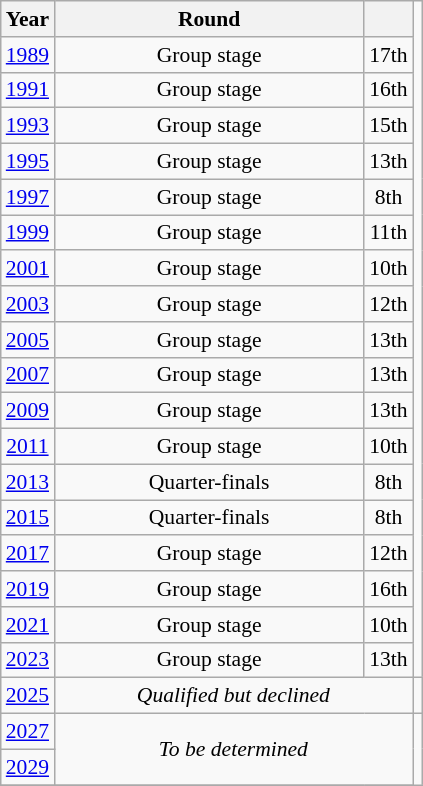<table class="wikitable" style="text-align: center; font-size:90%">
<tr>
<th>Year</th>
<th style="width:200px">Round</th>
<th></th>
</tr>
<tr>
<td><a href='#'>1989</a></td>
<td>Group stage</td>
<td>17th</td>
</tr>
<tr>
<td><a href='#'>1991</a></td>
<td>Group stage</td>
<td>16th</td>
</tr>
<tr>
<td><a href='#'>1993</a></td>
<td>Group stage</td>
<td>15th</td>
</tr>
<tr>
<td><a href='#'>1995</a></td>
<td>Group stage</td>
<td>13th</td>
</tr>
<tr>
<td><a href='#'>1997</a></td>
<td>Group stage</td>
<td>8th</td>
</tr>
<tr>
<td><a href='#'>1999</a></td>
<td>Group stage</td>
<td>11th</td>
</tr>
<tr>
<td><a href='#'>2001</a></td>
<td>Group stage</td>
<td>10th</td>
</tr>
<tr>
<td><a href='#'>2003</a></td>
<td>Group stage</td>
<td>12th</td>
</tr>
<tr>
<td><a href='#'>2005</a></td>
<td>Group stage</td>
<td>13th</td>
</tr>
<tr>
<td><a href='#'>2007</a></td>
<td>Group stage</td>
<td>13th</td>
</tr>
<tr>
<td><a href='#'>2009</a></td>
<td>Group stage</td>
<td>13th</td>
</tr>
<tr>
<td><a href='#'>2011</a></td>
<td>Group stage</td>
<td>10th</td>
</tr>
<tr>
<td><a href='#'>2013</a></td>
<td>Quarter-finals</td>
<td>8th</td>
</tr>
<tr>
<td><a href='#'>2015</a></td>
<td>Quarter-finals</td>
<td>8th</td>
</tr>
<tr>
<td><a href='#'>2017</a></td>
<td>Group stage</td>
<td>12th</td>
</tr>
<tr>
<td><a href='#'>2019</a></td>
<td>Group stage</td>
<td>16th</td>
</tr>
<tr>
<td><a href='#'>2021</a></td>
<td>Group stage</td>
<td>10th</td>
</tr>
<tr>
<td><a href='#'>2023</a></td>
<td>Group stage</td>
<td>13th</td>
</tr>
<tr>
<td><a href='#'>2025</a></td>
<td colspan="2"><em>Qualified but declined</em></td>
<td></td>
</tr>
<tr>
<td><a href='#'>2027</a></td>
<td colspan="2" rowspan="2"><em>To be determined</em></td>
</tr>
<tr>
<td><a href='#'>2029</a></td>
</tr>
<tr>
</tr>
</table>
